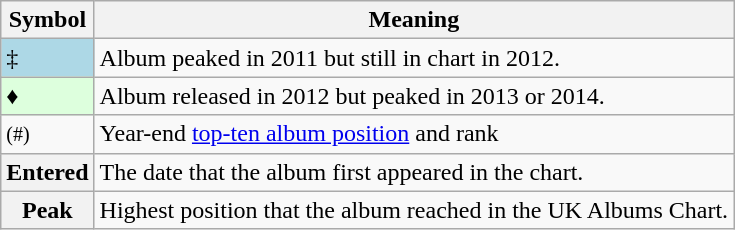<table Class="wikitable">
<tr>
<th>Symbol</th>
<th>Meaning</th>
</tr>
<tr>
<td bgcolor=lightblue>‡</td>
<td>Album peaked in 2011 but still in chart in 2012.</td>
</tr>
<tr>
<td bgcolor=#DDFFDD>♦</td>
<td>Album released in 2012 but peaked in 2013 or 2014.</td>
</tr>
<tr>
<td><small>(#)</small></td>
<td>Year-end <a href='#'>top-ten album position</a> and rank</td>
</tr>
<tr>
<th>Entered</th>
<td>The date that the album first appeared in the chart.</td>
</tr>
<tr>
<th>Peak</th>
<td>Highest position that the album reached in the UK Albums Chart.</td>
</tr>
</table>
